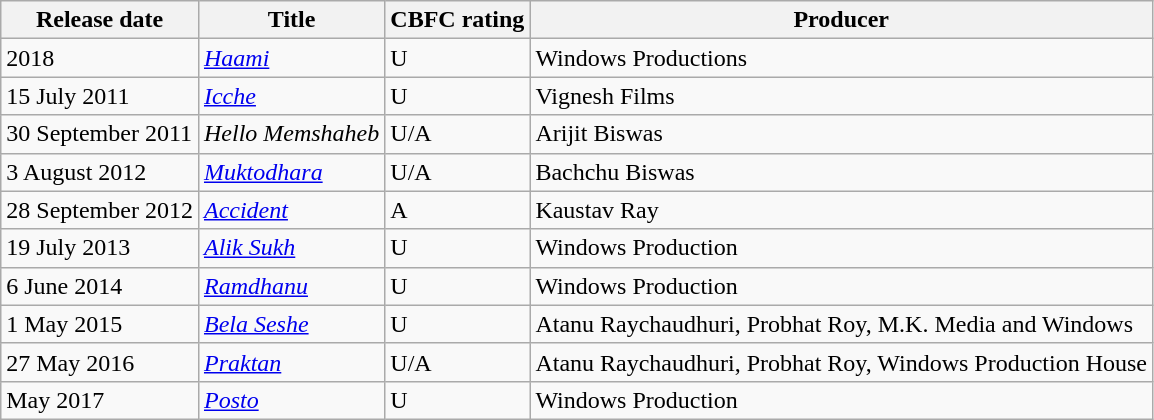<table class="wikitable">
<tr>
<th>Release date</th>
<th>Title</th>
<th>CBFC rating</th>
<th>Producer</th>
</tr>
<tr>
<td>2018</td>
<td><em><a href='#'>Haami</a></em></td>
<td>U</td>
<td>Windows Productions</td>
</tr>
<tr>
<td>15 July 2011</td>
<td><em><a href='#'>Icche</a></em></td>
<td>U</td>
<td>Vignesh Films</td>
</tr>
<tr>
<td>30 September 2011</td>
<td><em>Hello Memshaheb</em></td>
<td>U/A</td>
<td>Arijit Biswas</td>
</tr>
<tr>
<td>3 August 2012</td>
<td><em><a href='#'>Muktodhara</a></em></td>
<td>U/A</td>
<td>Bachchu Biswas</td>
</tr>
<tr>
<td>28 September 2012</td>
<td><a href='#'><em>Accident</em></a></td>
<td>A</td>
<td>Kaustav Ray</td>
</tr>
<tr>
<td>19 July 2013</td>
<td><em><a href='#'>Alik Sukh</a></em></td>
<td>U</td>
<td>Windows Production</td>
</tr>
<tr>
<td>6 June 2014</td>
<td><em><a href='#'>Ramdhanu</a></em></td>
<td>U</td>
<td>Windows Production</td>
</tr>
<tr>
<td>1 May 2015</td>
<td><em><a href='#'>Bela Seshe</a></em></td>
<td>U</td>
<td>Atanu Raychaudhuri, Probhat Roy, M.K. Media and Windows</td>
</tr>
<tr>
<td>27 May 2016</td>
<td><em><a href='#'>Praktan</a></em></td>
<td>U/A</td>
<td>Atanu Raychaudhuri, Probhat Roy, Windows Production House</td>
</tr>
<tr>
<td>May 2017</td>
<td><em><a href='#'>Posto</a></em></td>
<td>U</td>
<td>Windows Production</td>
</tr>
</table>
